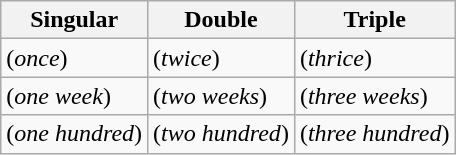<table class="wikitable">
<tr>
<th>Singular</th>
<th>Double</th>
<th>Triple</th>
</tr>
<tr>
<td>  (<em>once</em>)</td>
<td>  (<em>twice</em>)</td>
<td>  (<em>thrice</em>)</td>
</tr>
<tr>
<td>  (<em>one week</em>)</td>
<td>  (<em>two weeks</em>)</td>
<td>  (<em>three weeks</em>)</td>
</tr>
<tr>
<td>  (<em>one hundred</em>)</td>
<td>  (<em>two hundred</em>)</td>
<td>  (<em>three hundred</em>)</td>
</tr>
</table>
